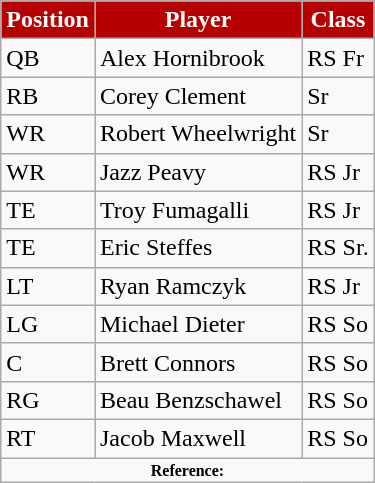<table class="wikitable">
<tr>
<th style="background:#B70101; color:#fff;">Position</th>
<th style="background:#B70101; color:#fff;">Player</th>
<th style="background:#B70101; color:#fff;">Class</th>
</tr>
<tr>
<td>QB</td>
<td>Alex Hornibrook</td>
<td>RS Fr</td>
</tr>
<tr>
<td>RB</td>
<td>Corey Clement</td>
<td>Sr</td>
</tr>
<tr>
<td>WR</td>
<td>Robert Wheelwright</td>
<td>Sr</td>
</tr>
<tr>
<td>WR</td>
<td>Jazz Peavy</td>
<td>RS Jr</td>
</tr>
<tr>
<td>TE</td>
<td>Troy Fumagalli</td>
<td>RS Jr</td>
</tr>
<tr>
<td>TE</td>
<td>Eric Steffes</td>
<td>RS Sr.</td>
</tr>
<tr>
<td>LT</td>
<td>Ryan Ramczyk</td>
<td>RS Jr</td>
</tr>
<tr>
<td>LG</td>
<td>Michael Dieter</td>
<td>RS So</td>
</tr>
<tr>
<td>C</td>
<td>Brett Connors</td>
<td>RS So</td>
</tr>
<tr>
<td>RG</td>
<td>Beau Benzschawel</td>
<td>RS So</td>
</tr>
<tr>
<td>RT</td>
<td>Jacob Maxwell</td>
<td>RS So</td>
</tr>
<tr>
<td colspan="3"  style="font-size:8pt; text-align:center;"><strong>Reference:</strong></td>
</tr>
</table>
